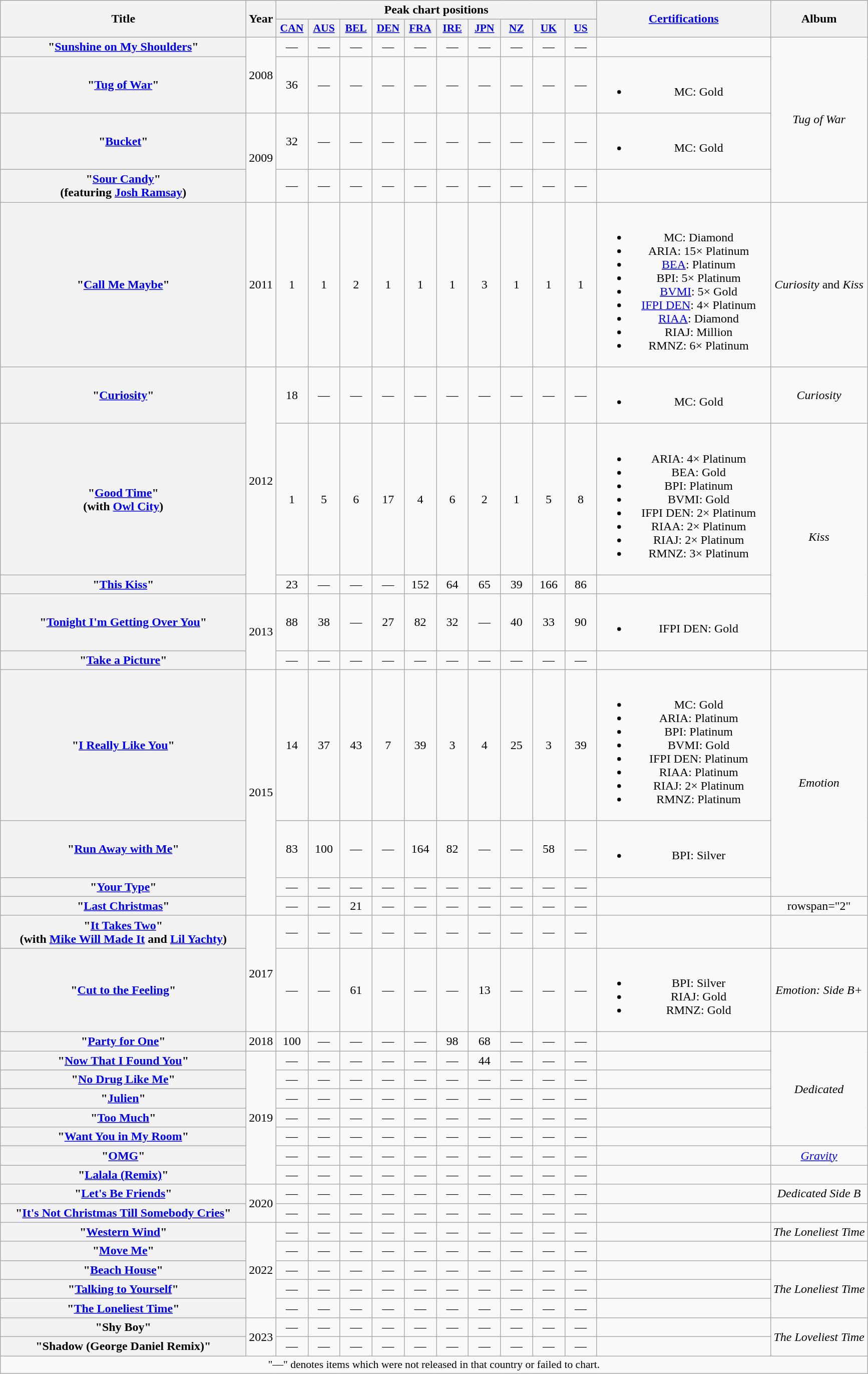<table class="wikitable plainrowheaders" style="text-align:center;">
<tr>
<th scope="col" rowspan="2" style="width:20em;">Title</th>
<th scope="col" rowspan="2">Year</th>
<th scope="col" colspan="10">Peak chart positions</th>
<th scope="col" rowspan="2" style="width:14em;"><a href='#'>Certifications</a></th>
<th scope="col" rowspan="2">Album</th>
</tr>
<tr>
<th scope="col" style="width:2.5em; font-size:90%;"><a href='#'>CAN</a><br></th>
<th scope="col" style="width:2.5em;font-size:90%;"><a href='#'>AUS</a><br></th>
<th scope="col" style="width:2.5em;font-size:90%;"><a href='#'>BEL</a><br></th>
<th scope="col" style="width:2.5em;font-size:90%;"><a href='#'>DEN</a><br></th>
<th scope="col" style="width:2.5em;font-size:90%;"><a href='#'>FRA</a><br></th>
<th scope="col" style="width:2.5em;font-size:90%;"><a href='#'>IRE</a><br></th>
<th scope="col" style="width:2.5em;font-size:90%;"><a href='#'>JPN</a><br></th>
<th scope="col" style="width:2.5em;font-size:90%;"><a href='#'>NZ</a><br></th>
<th scope="col" style="width:2.5em;font-size:90%;"><a href='#'>UK</a><br></th>
<th scope="col" style="width:2.5em;font-size:90%;"><a href='#'>US</a><br></th>
</tr>
<tr>
<th scope="row">"<a href='#'>Sunshine on My Shoulders</a>"</th>
<td rowspan="2">2008</td>
<td>—</td>
<td>—</td>
<td>—</td>
<td>—</td>
<td>—</td>
<td>—</td>
<td>—</td>
<td>—</td>
<td>—</td>
<td>—</td>
<td></td>
<td rowspan="4"><em>Tug of War</em></td>
</tr>
<tr>
<th scope="row">"<a href='#'>Tug of War</a>"</th>
<td>36</td>
<td>—</td>
<td>—</td>
<td>—</td>
<td>—</td>
<td>—</td>
<td>—</td>
<td>—</td>
<td>—</td>
<td>—</td>
<td><br><ul><li>MC: Gold</li></ul></td>
</tr>
<tr>
<th scope="row">"<a href='#'>Bucket</a>"</th>
<td rowspan="2">2009</td>
<td>32</td>
<td>—</td>
<td>—</td>
<td>—</td>
<td>—</td>
<td>—</td>
<td>—</td>
<td>—</td>
<td>—</td>
<td>—</td>
<td><br><ul><li>MC: Gold</li></ul></td>
</tr>
<tr>
<th scope="row">"<a href='#'>Sour Candy</a>"<br><span>(featuring <a href='#'>Josh Ramsay</a>)</span></th>
<td>—</td>
<td>—</td>
<td>—</td>
<td>—</td>
<td>—</td>
<td>—</td>
<td>—</td>
<td>—</td>
<td>—</td>
<td>—</td>
<td></td>
</tr>
<tr>
<th scope="row">"<a href='#'>Call Me Maybe</a>"</th>
<td>2011</td>
<td>1</td>
<td>1</td>
<td>2</td>
<td>1</td>
<td>1</td>
<td>1</td>
<td>3</td>
<td>1</td>
<td>1</td>
<td>1</td>
<td><br><ul><li>MC: Diamond</li><li>ARIA: 15× Platinum</li><li><a href='#'>BEA</a>: Platinum</li><li>BPI: 5× Platinum</li><li><a href='#'>BVMI</a>: 5× Gold</li><li><a href='#'>IFPI DEN</a>: 4× Platinum</li><li><a href='#'>RIAA</a>: Diamond</li><li>RIAJ: Million</li><li>RMNZ: 6× Platinum</li></ul></td>
<td><em>Curiosity</em> and <em>Kiss</em></td>
</tr>
<tr>
<th scope="row">"<a href='#'>Curiosity</a>"</th>
<td rowspan="3">2012</td>
<td>18</td>
<td>—</td>
<td>—</td>
<td>—</td>
<td>—</td>
<td>—</td>
<td>—</td>
<td>—</td>
<td>—</td>
<td>—</td>
<td><br><ul><li>MC: Gold</li></ul></td>
<td><em>Curiosity</em></td>
</tr>
<tr>
<th scope="row">"<a href='#'>Good Time</a>"<br><span>(with <a href='#'>Owl City</a>)</span></th>
<td>1</td>
<td>5</td>
<td>6</td>
<td>17</td>
<td>4</td>
<td>6</td>
<td>2</td>
<td>1</td>
<td>5</td>
<td>8</td>
<td><br><ul><li>ARIA: 4× Platinum</li><li>BEA: Gold</li><li>BPI: Platinum</li><li>BVMI: Gold</li><li>IFPI DEN: 2× Platinum</li><li>RIAA: 2× Platinum</li><li>RIAJ: 2× Platinum</li><li>RMNZ: 3× Platinum</li></ul></td>
<td rowspan="3"><em>Kiss</em></td>
</tr>
<tr>
<th scope="row">"<a href='#'>This Kiss</a>"</th>
<td>23</td>
<td>—</td>
<td>—</td>
<td>—</td>
<td>152</td>
<td>64</td>
<td>65</td>
<td>39</td>
<td>166</td>
<td>86</td>
<td></td>
</tr>
<tr>
<th scope="row">"<a href='#'>Tonight I'm Getting Over You</a>"<br></th>
<td rowspan="2">2013</td>
<td>88</td>
<td>38</td>
<td>—</td>
<td>27</td>
<td>82</td>
<td>32</td>
<td>—</td>
<td>40</td>
<td>33</td>
<td>90</td>
<td><br><ul><li>IFPI DEN: Gold</li></ul></td>
</tr>
<tr>
<th scope="row">"<a href='#'>Take a Picture</a>"</th>
<td>—</td>
<td>—</td>
<td>—</td>
<td>—</td>
<td>—</td>
<td>—</td>
<td>—</td>
<td>—</td>
<td>—</td>
<td>—</td>
<td></td>
<td></td>
</tr>
<tr>
<th scope="row">"<a href='#'>I Really Like You</a>"</th>
<td rowspan="4">2015</td>
<td>14</td>
<td>37</td>
<td>43</td>
<td>7</td>
<td>39</td>
<td>3</td>
<td>4</td>
<td>25</td>
<td>3</td>
<td>39</td>
<td><br><ul><li>MC: Gold</li><li>ARIA: Platinum</li><li>BPI: Platinum</li><li>BVMI: Gold</li><li>IFPI DEN: Platinum</li><li>RIAA: Platinum</li><li>RIAJ: 2× Platinum</li><li>RMNZ: Platinum</li></ul></td>
<td rowspan="3"><em>Emotion</em></td>
</tr>
<tr>
<th scope="row">"<a href='#'>Run Away with Me</a>"</th>
<td>83</td>
<td>100</td>
<td>—</td>
<td>—</td>
<td>164</td>
<td>82</td>
<td>—</td>
<td>—</td>
<td>58</td>
<td>—</td>
<td><br><ul><li>BPI: Silver</li></ul></td>
</tr>
<tr>
<th scope="row">"<a href='#'>Your Type</a>"</th>
<td>—</td>
<td>—</td>
<td>—</td>
<td>—</td>
<td>—</td>
<td>—</td>
<td>—</td>
<td>—</td>
<td>—</td>
<td>—</td>
<td></td>
</tr>
<tr>
<th scope="row">"<a href='#'>Last Christmas</a>"</th>
<td>—</td>
<td>—</td>
<td>21</td>
<td>—</td>
<td>—</td>
<td>—</td>
<td>—</td>
<td>—</td>
<td>—</td>
<td>—</td>
<td></td>
<td>rowspan="2" </td>
</tr>
<tr>
<th scope="row">"<a href='#'>It Takes Two</a>"<br><span>(with <a href='#'>Mike Will Made It</a> and <a href='#'>Lil Yachty</a>)</span></th>
<td rowspan="2">2017</td>
<td>—</td>
<td>—</td>
<td>—</td>
<td>—</td>
<td>—</td>
<td>—</td>
<td>—</td>
<td>—</td>
<td>—</td>
<td>—</td>
<td></td>
</tr>
<tr>
<th scope="row">"<a href='#'>Cut to the Feeling</a>"</th>
<td>—</td>
<td>—</td>
<td>61</td>
<td>—</td>
<td>—</td>
<td>—</td>
<td>13</td>
<td>—</td>
<td>—</td>
<td>—</td>
<td><br><ul><li>BPI: Silver</li><li>RIAJ: Gold</li><li>RMNZ: Gold</li></ul></td>
<td><em>Emotion: Side B+</em></td>
</tr>
<tr>
<th scope="row">"<a href='#'>Party for One</a>"</th>
<td>2018</td>
<td>100</td>
<td>—</td>
<td>—</td>
<td>—</td>
<td>—</td>
<td>98</td>
<td>68</td>
<td>—</td>
<td>—</td>
<td>—</td>
<td></td>
<td rowspan="6"><em>Dedicated</em></td>
</tr>
<tr>
<th scope="row">"<a href='#'>Now That I Found You</a>"</th>
<td rowspan="7">2019</td>
<td>—</td>
<td>—</td>
<td>—</td>
<td>—</td>
<td>—</td>
<td>—</td>
<td>44</td>
<td>—</td>
<td>—</td>
<td>—</td>
<td></td>
</tr>
<tr>
<th scope="row">"<a href='#'>No Drug Like Me</a>"</th>
<td>—</td>
<td>—</td>
<td>—</td>
<td>—</td>
<td>—</td>
<td>—</td>
<td>—</td>
<td>—</td>
<td>—</td>
<td>—</td>
<td></td>
</tr>
<tr>
<th scope="row">"<a href='#'>Julien</a>"</th>
<td>—</td>
<td>—</td>
<td>—</td>
<td>—</td>
<td>—</td>
<td>—</td>
<td>—</td>
<td>—</td>
<td>—</td>
<td>—</td>
<td></td>
</tr>
<tr>
<th scope="row">"<a href='#'>Too Much</a>"</th>
<td>—</td>
<td>—</td>
<td>—</td>
<td>—</td>
<td>—</td>
<td>—</td>
<td>—</td>
<td>—</td>
<td>—</td>
<td>—</td>
<td></td>
</tr>
<tr>
<th scope="row">"<a href='#'>Want You in My Room</a>"</th>
<td>—</td>
<td>—</td>
<td>—</td>
<td>—</td>
<td>—</td>
<td>—</td>
<td>—</td>
<td>—</td>
<td>—</td>
<td>—</td>
<td></td>
</tr>
<tr>
<th scope="row">"<a href='#'>OMG</a>"<br></th>
<td>—</td>
<td>—</td>
<td>—</td>
<td>—</td>
<td>—</td>
<td>—</td>
<td>—</td>
<td>—</td>
<td>—</td>
<td>—</td>
<td></td>
<td><em><a href='#'>Gravity</a></em></td>
</tr>
<tr>
<th scope="row">"<a href='#'>Lalala (Remix)</a>"<br></th>
<td>—</td>
<td>—</td>
<td>—</td>
<td>—</td>
<td>—</td>
<td>—</td>
<td>—</td>
<td>—</td>
<td>—</td>
<td>—</td>
<td></td>
<td></td>
</tr>
<tr>
<th scope="row">"<a href='#'>Let's Be Friends</a>"</th>
<td rowspan="2">2020</td>
<td>—</td>
<td>—</td>
<td>—</td>
<td>—</td>
<td>—</td>
<td>—</td>
<td>—</td>
<td>—</td>
<td>—</td>
<td>—</td>
<td></td>
<td><em>Dedicated Side B</em></td>
</tr>
<tr>
<th scope="row">"<a href='#'>It's Not Christmas Till Somebody Cries</a>"</th>
<td>—</td>
<td>—</td>
<td>—</td>
<td>—</td>
<td>—</td>
<td>—</td>
<td>—</td>
<td>—</td>
<td>—</td>
<td>—</td>
<td></td>
<td></td>
</tr>
<tr>
<th scope="row">"<a href='#'>Western Wind</a>"</th>
<td rowspan="5">2022</td>
<td>—</td>
<td>—</td>
<td>—</td>
<td>—</td>
<td>—</td>
<td>—</td>
<td>—</td>
<td>—</td>
<td>—</td>
<td>—</td>
<td></td>
<td><em>The Loneliest Time</em></td>
</tr>
<tr>
<th scope="row">"<a href='#'>Move Me</a>"<br></th>
<td>—</td>
<td>—</td>
<td>—</td>
<td>—</td>
<td>—</td>
<td>—</td>
<td>—</td>
<td>—</td>
<td>—</td>
<td>—</td>
<td></td>
<td></td>
</tr>
<tr>
<th scope="row">"<a href='#'>Beach House</a>"</th>
<td>—</td>
<td>—</td>
<td>—</td>
<td>—</td>
<td>—</td>
<td>—</td>
<td>—</td>
<td>—</td>
<td>—</td>
<td>—</td>
<td></td>
<td rowspan="3"><em>The Loneliest Time</em></td>
</tr>
<tr>
<th scope="row">"<a href='#'>Talking to Yourself</a>"</th>
<td>—</td>
<td>—</td>
<td>—</td>
<td>—</td>
<td>—</td>
<td>—</td>
<td>—</td>
<td>—</td>
<td>—</td>
<td>—</td>
<td></td>
</tr>
<tr>
<th scope="row">"<a href='#'>The Loneliest Time</a>"<br></th>
<td>—</td>
<td>—</td>
<td>—</td>
<td>—</td>
<td>—</td>
<td>—</td>
<td>—</td>
<td>—</td>
<td>—</td>
<td>—</td>
<td></td>
</tr>
<tr>
<th scope="row">"Shy Boy"</th>
<td rowspan="2">2023</td>
<td>—</td>
<td>—</td>
<td>—</td>
<td>—</td>
<td>—</td>
<td>—</td>
<td>—</td>
<td>—</td>
<td>—</td>
<td>—</td>
<td></td>
<td rowspan="2"><em>The Loveliest Time</em></td>
</tr>
<tr>
<th scope="row">"Shadow (George Daniel Remix)"</th>
<td>—</td>
<td>—</td>
<td>—</td>
<td>—</td>
<td>—</td>
<td>—</td>
<td>—</td>
<td>—</td>
<td>—</td>
<td>—</td>
<td></td>
</tr>
<tr>
<td colspan="15" style="font-size:90%;">"—" denotes items which were not released in that country or failed to chart.</td>
</tr>
</table>
